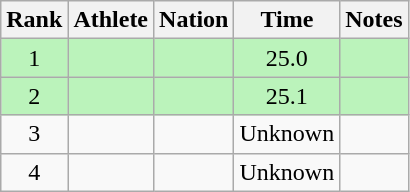<table class="wikitable sortable" style="text-align:center">
<tr>
<th>Rank</th>
<th>Athlete</th>
<th>Nation</th>
<th>Time</th>
<th>Notes</th>
</tr>
<tr style="background:#bbf3bb;">
<td>1</td>
<td align=left></td>
<td align=left></td>
<td>25.0</td>
<td></td>
</tr>
<tr style="background:#bbf3bb;">
<td>2</td>
<td align=left></td>
<td align=left></td>
<td>25.1</td>
<td></td>
</tr>
<tr>
<td>3</td>
<td align=left></td>
<td align=left></td>
<td>Unknown</td>
<td></td>
</tr>
<tr>
<td>4</td>
<td align=left></td>
<td align=left></td>
<td>Unknown</td>
<td></td>
</tr>
</table>
